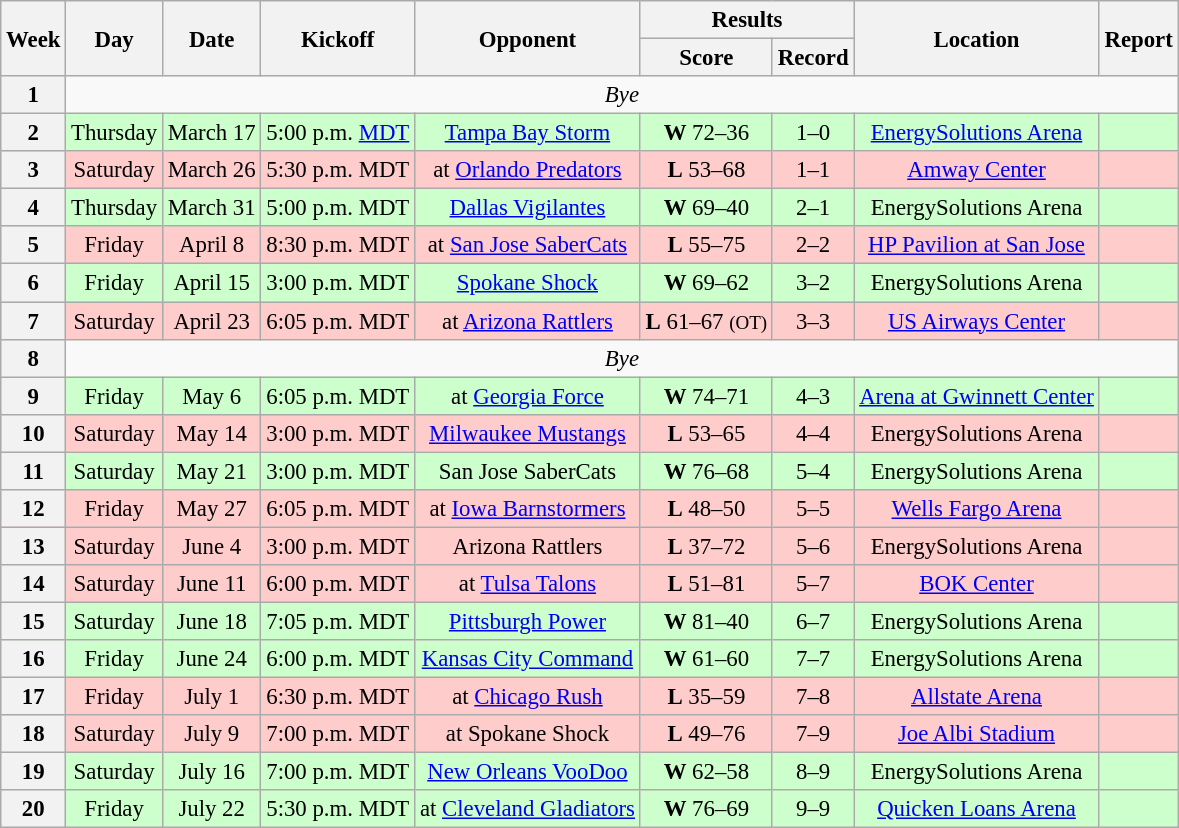<table class="wikitable" style="font-size: 95%;">
<tr>
<th rowspan="2">Week</th>
<th rowspan="2">Day</th>
<th rowspan="2">Date</th>
<th rowspan="2">Kickoff</th>
<th rowspan="2">Opponent</th>
<th colspan="2">Results</th>
<th rowspan="2">Location</th>
<th rowspan="2">Report</th>
</tr>
<tr>
<th>Score</th>
<th>Record</th>
</tr>
<tr style=>
<th align="center">1</th>
<td colspan="9" align="center" valign="middle"><em>Bye</em></td>
</tr>
<tr style= background:#ccffcc;>
<th align="center">2</th>
<td align="center">Thursday</td>
<td align="center">March 17</td>
<td align="center">5:00 p.m. <a href='#'>MDT</a></td>
<td align="center"><a href='#'>Tampa Bay Storm</a></td>
<td align="center"><strong>W</strong> 72–36</td>
<td align="center">1–0</td>
<td align="center"><a href='#'>EnergySolutions Arena</a></td>
<td align="center"></td>
</tr>
<tr style= background:#ffcccc;>
<th align="center">3</th>
<td align="center">Saturday</td>
<td align="center">March 26</td>
<td align="center">5:30 p.m. MDT</td>
<td align="center">at <a href='#'>Orlando Predators</a></td>
<td align="center"><strong>L</strong> 53–68</td>
<td align="center">1–1</td>
<td align="center"><a href='#'>Amway Center</a></td>
<td align="center"></td>
</tr>
<tr style= background:#ccffcc;>
<th align="center">4</th>
<td align="center">Thursday</td>
<td align="center">March 31</td>
<td align="center">5:00 p.m. MDT</td>
<td align="center"><a href='#'>Dallas Vigilantes</a></td>
<td align="center"><strong>W</strong> 69–40</td>
<td align="center">2–1</td>
<td align="center">EnergySolutions Arena</td>
<td align="center"></td>
</tr>
<tr style= background:#ffcccc;>
<th align="center">5</th>
<td align="center">Friday</td>
<td align="center">April 8</td>
<td align="center">8:30 p.m. MDT</td>
<td align="center">at <a href='#'>San Jose SaberCats</a></td>
<td align="center"><strong>L</strong> 55–75</td>
<td align="center">2–2</td>
<td align="center"><a href='#'>HP Pavilion at San Jose</a></td>
<td align="center"></td>
</tr>
<tr style= background:#ccffcc;>
<th align="center">6</th>
<td align="center">Friday</td>
<td align="center">April 15</td>
<td align="center">3:00 p.m. MDT</td>
<td align="center"><a href='#'>Spokane Shock</a></td>
<td align="center"><strong>W</strong> 69–62</td>
<td align="center">3–2</td>
<td align="center">EnergySolutions Arena</td>
<td align="center"></td>
</tr>
<tr style= background:#ffcccc;>
<th align="center">7</th>
<td align="center">Saturday</td>
<td align="center">April 23</td>
<td align="center">6:05 p.m. MDT</td>
<td align="center">at <a href='#'>Arizona Rattlers</a></td>
<td align="center"><strong>L</strong> 61–67 <small>(OT)</small></td>
<td align="center">3–3</td>
<td align="center"><a href='#'>US Airways Center</a></td>
<td align="center"></td>
</tr>
<tr style=>
<th align="center">8</th>
<td colspan="9" align="center" valign="middle"><em>Bye</em></td>
</tr>
<tr style= background:#ccffcc;>
<th align="center">9</th>
<td align="center">Friday</td>
<td align="center">May 6</td>
<td align="center">6:05 p.m. MDT</td>
<td align="center">at <a href='#'>Georgia Force</a></td>
<td align="center"><strong>W</strong> 74–71</td>
<td align="center">4–3</td>
<td align="center"><a href='#'>Arena at Gwinnett Center</a></td>
<td align="center"></td>
</tr>
<tr style= background:#ffcccc;>
<th align="center">10</th>
<td align="center">Saturday</td>
<td align="center">May 14</td>
<td align="center">3:00 p.m. MDT</td>
<td align="center"><a href='#'>Milwaukee Mustangs</a></td>
<td align="center"><strong>L</strong> 53–65</td>
<td align="center">4–4</td>
<td align="center">EnergySolutions Arena</td>
<td align="center"></td>
</tr>
<tr style= background:#ccffcc;>
<th align="center">11</th>
<td align="center">Saturday</td>
<td align="center">May 21</td>
<td align="center">3:00 p.m. MDT</td>
<td align="center">San Jose SaberCats</td>
<td align="center"><strong>W</strong> 76–68</td>
<td align="center">5–4</td>
<td align="center">EnergySolutions Arena</td>
<td align="center"></td>
</tr>
<tr style= background:#ffcccc;>
<th align="center">12</th>
<td align="center">Friday</td>
<td align="center">May 27</td>
<td align="center">6:05 p.m. MDT</td>
<td align="center">at <a href='#'>Iowa Barnstormers</a></td>
<td align="center"><strong>L</strong> 48–50</td>
<td align="center">5–5</td>
<td align="center"><a href='#'>Wells Fargo Arena</a></td>
<td align="center"></td>
</tr>
<tr style= background:#ffcccc;>
<th align="center">13</th>
<td align="center">Saturday</td>
<td align="center">June 4</td>
<td align="center">3:00 p.m. MDT</td>
<td align="center">Arizona Rattlers</td>
<td align="center"><strong>L</strong> 37–72</td>
<td align="center">5–6</td>
<td align="center">EnergySolutions Arena</td>
<td align="center"></td>
</tr>
<tr style= background:#ffcccc;>
<th align="center">14</th>
<td align="center">Saturday</td>
<td align="center">June 11</td>
<td align="center">6:00 p.m. MDT</td>
<td align="center">at <a href='#'>Tulsa Talons</a></td>
<td align="center"><strong>L</strong> 51–81</td>
<td align="center">5–7</td>
<td align="center"><a href='#'>BOK Center</a></td>
<td align="center"></td>
</tr>
<tr style= background:#ccffcc;>
<th align="center">15</th>
<td align="center">Saturday</td>
<td align="center">June 18</td>
<td align="center">7:05 p.m. MDT</td>
<td align="center"><a href='#'>Pittsburgh Power</a></td>
<td align="center"><strong>W</strong> 81–40</td>
<td align="center">6–7</td>
<td align="center">EnergySolutions Arena</td>
<td align="center"></td>
</tr>
<tr style= background:#ccffcc;>
<th align="center">16</th>
<td align="center">Friday</td>
<td align="center">June 24</td>
<td align="center">6:00 p.m. MDT</td>
<td align="center"><a href='#'>Kansas City Command</a></td>
<td align="center"><strong>W</strong> 61–60</td>
<td align="center">7–7</td>
<td align="center">EnergySolutions Arena</td>
<td align="center"></td>
</tr>
<tr style= background:#ffcccc;>
<th align="center">17</th>
<td align="center">Friday</td>
<td align="center">July 1</td>
<td align="center">6:30 p.m. MDT</td>
<td align="center">at <a href='#'>Chicago Rush</a></td>
<td align="center"><strong>L</strong> 35–59</td>
<td align="center">7–8</td>
<td align="center"><a href='#'>Allstate Arena</a></td>
<td align="center"></td>
</tr>
<tr style= background:#ffcccc;>
<th align="center">18</th>
<td align="center">Saturday</td>
<td align="center">July 9</td>
<td align="center">7:00 p.m. MDT</td>
<td align="center">at Spokane Shock</td>
<td align="center"><strong>L</strong> 49–76</td>
<td align="center">7–9</td>
<td align="center"><a href='#'>Joe Albi Stadium</a></td>
<td align="center"></td>
</tr>
<tr style= background:#ccffcc;>
<th align="center">19</th>
<td align="center">Saturday</td>
<td align="center">July 16</td>
<td align="center">7:00 p.m. MDT</td>
<td align="center"><a href='#'>New Orleans VooDoo</a></td>
<td align="center"><strong>W</strong> 62–58</td>
<td align="center">8–9</td>
<td align="center">EnergySolutions Arena</td>
<td align="center"></td>
</tr>
<tr style= background:#ccffcc;>
<th align="center">20</th>
<td align="center">Friday</td>
<td align="center">July 22</td>
<td align="center">5:30 p.m. MDT</td>
<td align="center">at <a href='#'>Cleveland Gladiators</a></td>
<td align="center"><strong>W</strong> 76–69</td>
<td align="center">9–9</td>
<td align="center"><a href='#'>Quicken Loans Arena</a></td>
<td align="center"></td>
</tr>
</table>
